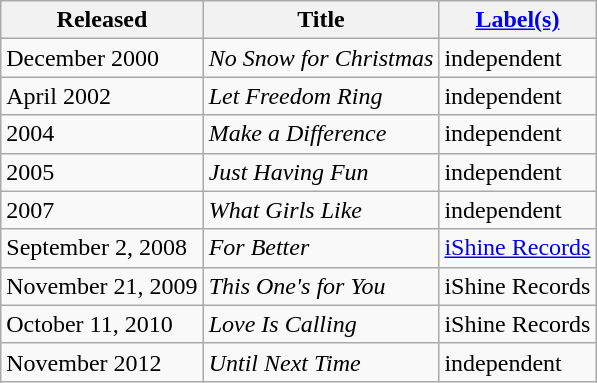<table class="wikitable">
<tr>
<th>Released</th>
<th>Title</th>
<th><a href='#'>Label(s)</a></th>
</tr>
<tr>
<td>December 2000</td>
<td><em>No Snow for Christmas</em></td>
<td>independent</td>
</tr>
<tr>
<td>April 2002</td>
<td><em>Let Freedom Ring</em></td>
<td>independent</td>
</tr>
<tr>
<td>2004</td>
<td><em>Make a Difference</em></td>
<td>independent</td>
</tr>
<tr>
<td>2005</td>
<td><em>Just Having Fun</em></td>
<td>independent</td>
</tr>
<tr>
<td>2007</td>
<td><em>What Girls Like</em></td>
<td>independent</td>
</tr>
<tr>
<td>September 2, 2008</td>
<td><em>For Better</em></td>
<td><a href='#'>iShine Records</a></td>
</tr>
<tr>
<td>November 21, 2009</td>
<td><em>This One's for You</em></td>
<td>iShine Records</td>
</tr>
<tr>
<td>October 11, 2010</td>
<td><em>Love Is Calling</em></td>
<td>iShine Records</td>
</tr>
<tr>
<td>November 2012</td>
<td><em>Until Next Time</em></td>
<td>independent</td>
</tr>
</table>
